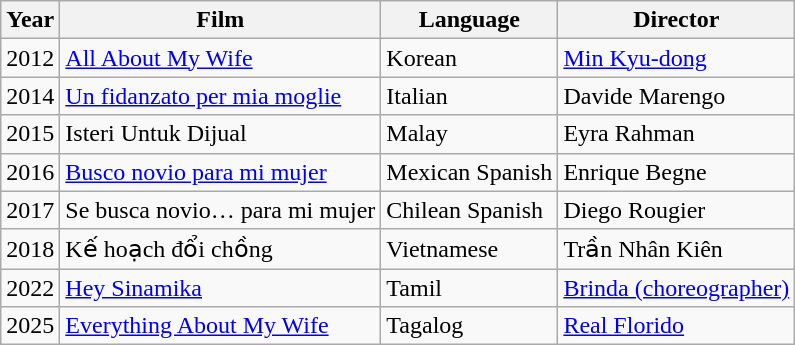<table class="wikitable">
<tr>
<th>Year</th>
<th>Film</th>
<th>Language</th>
<th>Director</th>
</tr>
<tr>
<td>2012</td>
<td><a href='#'>All About My Wife</a></td>
<td>Korean</td>
<td><a href='#'>Min Kyu-dong</a></td>
</tr>
<tr>
<td>2014</td>
<td><a href='#'>Un fidanzato per mia moglie</a></td>
<td>Italian</td>
<td>Davide Marengo</td>
</tr>
<tr>
<td>2015</td>
<td>Isteri Untuk Dijual</td>
<td>Malay</td>
<td>Eyra Rahman</td>
</tr>
<tr>
<td>2016</td>
<td><a href='#'>Busco novio para mi mujer</a></td>
<td>Mexican Spanish</td>
<td>Enrique Begne</td>
</tr>
<tr>
<td>2017</td>
<td>Se busca novio… para mi mujer</td>
<td>Chilean Spanish</td>
<td>Diego Rougier</td>
</tr>
<tr>
<td>2018</td>
<td>Kế hoạch đổi chồng</td>
<td>Vietnamese</td>
<td>Trần Nhân Kiên</td>
</tr>
<tr>
<td>2022</td>
<td><a href='#'>Hey Sinamika</a></td>
<td>Tamil</td>
<td><a href='#'>Brinda (choreographer)</a></td>
</tr>
<tr>
<td>2025</td>
<td><a href='#'>Everything About My Wife</a></td>
<td>Tagalog</td>
<td><a href='#'>Real Florido</a></td>
</tr>
</table>
